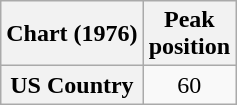<table class="wikitable sortable plainrowheaders">
<tr>
<th scope="col">Chart (1976)</th>
<th scope="col">Peak<br>position</th>
</tr>
<tr>
<th scope="row">US Country</th>
<td style="text-align:center;">60</td>
</tr>
</table>
